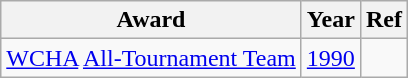<table class="wikitable">
<tr>
<th>Award</th>
<th>Year</th>
<th>Ref</th>
</tr>
<tr>
<td><a href='#'>WCHA</a> <a href='#'>All-Tournament Team</a></td>
<td><a href='#'>1990</a></td>
<td></td>
</tr>
</table>
